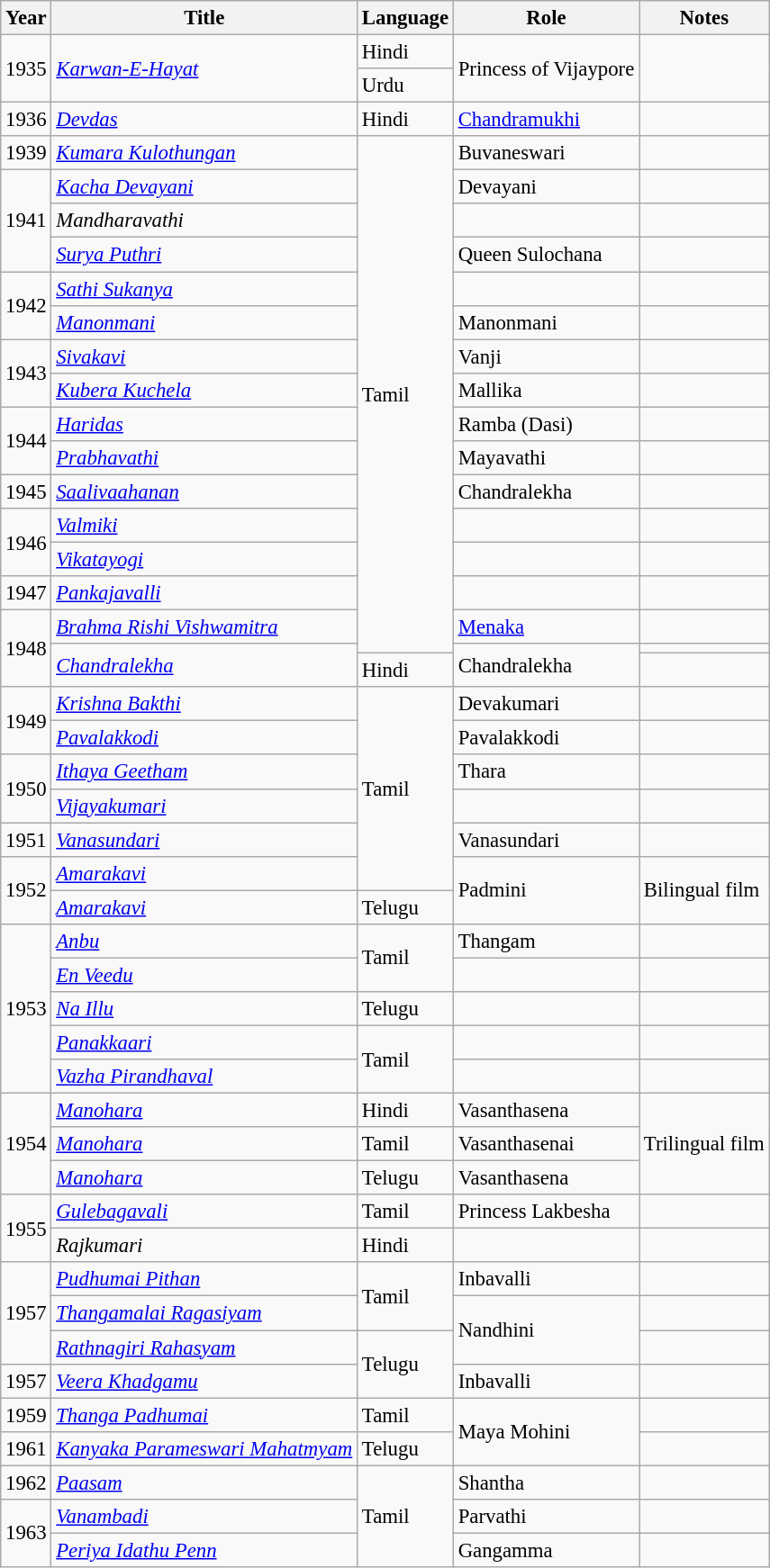<table class="wikitable sortable" style="font-size: 95%;">
<tr>
<th>Year</th>
<th>Title</th>
<th>Language</th>
<th>Role</th>
<th>Notes</th>
</tr>
<tr>
<td rowspan="2">1935</td>
<td rowspan="2"><em><a href='#'>Karwan-E-Hayat</a></em></td>
<td>Hindi</td>
<td rowspan="2">Princess of Vijaypore</td>
<td rowspan="2"></td>
</tr>
<tr>
<td>Urdu</td>
</tr>
<tr>
<td>1936</td>
<td><em><a href='#'>Devdas</a></em></td>
<td>Hindi</td>
<td><a href='#'>Chandramukhi</a></td>
<td></td>
</tr>
<tr>
<td>1939</td>
<td><em><a href='#'>Kumara Kulothungan</a></em></td>
<td rowspan="16">Tamil</td>
<td>Buvaneswari</td>
<td></td>
</tr>
<tr>
<td rowspan="3">1941</td>
<td><em><a href='#'>Kacha Devayani</a></em></td>
<td>Devayani</td>
<td></td>
</tr>
<tr>
<td><em>Mandharavathi</em></td>
<td></td>
<td></td>
</tr>
<tr>
<td><em><a href='#'>Surya Puthri</a></em></td>
<td>Queen Sulochana</td>
<td></td>
</tr>
<tr>
<td rowspan="2">1942</td>
<td><em><a href='#'>Sathi Sukanya</a></em></td>
<td></td>
<td></td>
</tr>
<tr>
<td><em><a href='#'>Manonmani</a></em></td>
<td>Manonmani</td>
<td></td>
</tr>
<tr>
<td rowspan="2">1943</td>
<td><em><a href='#'>Sivakavi</a></em></td>
<td>Vanji</td>
<td></td>
</tr>
<tr>
<td><em><a href='#'>Kubera Kuchela</a></em></td>
<td>Mallika</td>
<td></td>
</tr>
<tr>
<td rowspan="2">1944</td>
<td><em><a href='#'>Haridas</a></em></td>
<td>Ramba (Dasi)</td>
<td></td>
</tr>
<tr>
<td><em><a href='#'>Prabhavathi</a></em></td>
<td>Mayavathi</td>
<td></td>
</tr>
<tr>
<td>1945</td>
<td><em><a href='#'>Saalivaahanan</a></em></td>
<td>Chandralekha</td>
<td></td>
</tr>
<tr>
<td rowspan="2">1946</td>
<td><em><a href='#'>Valmiki</a></em></td>
<td></td>
<td></td>
</tr>
<tr>
<td><em><a href='#'>Vikatayogi</a></em></td>
<td></td>
<td></td>
</tr>
<tr>
<td>1947</td>
<td><em><a href='#'>Pankajavalli</a></em></td>
<td></td>
<td></td>
</tr>
<tr>
<td rowspan="3">1948</td>
<td><em><a href='#'>Brahma Rishi Vishwamitra</a></em></td>
<td><a href='#'>Menaka</a></td>
<td></td>
</tr>
<tr>
<td rowspan="2"><em><a href='#'>Chandralekha</a></em></td>
<td rowspan="2">Chandralekha</td>
<td></td>
</tr>
<tr>
<td>Hindi</td>
<td></td>
</tr>
<tr>
<td rowspan="2">1949</td>
<td><em><a href='#'>Krishna Bakthi</a></em></td>
<td rowspan="6">Tamil</td>
<td>Devakumari</td>
<td></td>
</tr>
<tr>
<td><em><a href='#'>Pavalakkodi</a></em></td>
<td>Pavalakkodi</td>
<td></td>
</tr>
<tr>
<td rowspan="2">1950</td>
<td><em><a href='#'>Ithaya Geetham</a></em></td>
<td>Thara</td>
<td></td>
</tr>
<tr>
<td><em><a href='#'>Vijayakumari</a></em></td>
<td></td>
<td></td>
</tr>
<tr>
<td>1951</td>
<td><em><a href='#'>Vanasundari</a></em></td>
<td>Vanasundari</td>
<td></td>
</tr>
<tr>
<td rowspan="2">1952</td>
<td><em><a href='#'>Amarakavi</a></em></td>
<td rowspan="2">Padmini</td>
<td rowspan="2">Bilingual film</td>
</tr>
<tr>
<td><em><a href='#'>Amarakavi</a></em></td>
<td>Telugu</td>
</tr>
<tr>
<td rowspan="5">1953</td>
<td><em><a href='#'>Anbu</a></em></td>
<td rowspan="2">Tamil</td>
<td>Thangam</td>
<td></td>
</tr>
<tr>
<td><em><a href='#'>En Veedu</a></em></td>
<td></td>
<td></td>
</tr>
<tr>
<td><em><a href='#'>Na Illu</a></em></td>
<td>Telugu</td>
<td></td>
<td></td>
</tr>
<tr>
<td><em><a href='#'>Panakkaari</a></em></td>
<td rowspan="2">Tamil</td>
<td></td>
<td></td>
</tr>
<tr>
<td><em><a href='#'>Vazha Pirandhaval</a></em></td>
<td></td>
<td></td>
</tr>
<tr>
<td rowspan="3">1954</td>
<td><em><a href='#'>Manohara</a></em></td>
<td>Hindi</td>
<td>Vasanthasena</td>
<td rowspan="3">Trilingual film</td>
</tr>
<tr>
<td><em><a href='#'>Manohara</a></em></td>
<td>Tamil</td>
<td>Vasanthasenai</td>
</tr>
<tr>
<td><em><a href='#'>Manohara</a></em></td>
<td>Telugu</td>
<td>Vasanthasena</td>
</tr>
<tr>
<td rowspan="2">1955</td>
<td><em><a href='#'>Gulebagavali</a></em></td>
<td>Tamil</td>
<td>Princess Lakbesha</td>
<td></td>
</tr>
<tr>
<td><em>Rajkumari</em></td>
<td>Hindi</td>
<td></td>
<td></td>
</tr>
<tr>
<td rowspan="3">1957</td>
<td><em><a href='#'>Pudhumai Pithan</a></em></td>
<td rowspan="2">Tamil</td>
<td>Inbavalli</td>
<td></td>
</tr>
<tr>
<td><em><a href='#'>Thangamalai Ragasiyam</a></em></td>
<td rowspan="2">Nandhini</td>
<td></td>
</tr>
<tr>
<td><em><a href='#'>Rathnagiri Rahasyam</a></em></td>
<td rowspan="2">Telugu</td>
<td></td>
</tr>
<tr>
<td>1957</td>
<td><em><a href='#'>Veera Khadgamu</a></em></td>
<td>Inbavalli</td>
<td></td>
</tr>
<tr>
<td>1959</td>
<td><em><a href='#'>Thanga Padhumai</a></em></td>
<td>Tamil</td>
<td rowspan="2">Maya Mohini</td>
<td></td>
</tr>
<tr>
<td>1961</td>
<td><em><a href='#'>Kanyaka Parameswari Mahatmyam</a></em></td>
<td>Telugu</td>
<td></td>
</tr>
<tr>
<td>1962</td>
<td><em><a href='#'>Paasam</a></em></td>
<td rowspan="3">Tamil</td>
<td>Shantha</td>
<td></td>
</tr>
<tr>
<td rowspan="2">1963</td>
<td><em><a href='#'>Vanambadi</a></em></td>
<td>Parvathi</td>
<td></td>
</tr>
<tr>
<td><em><a href='#'>Periya Idathu Penn</a></em></td>
<td>Gangamma</td>
<td></td>
</tr>
</table>
